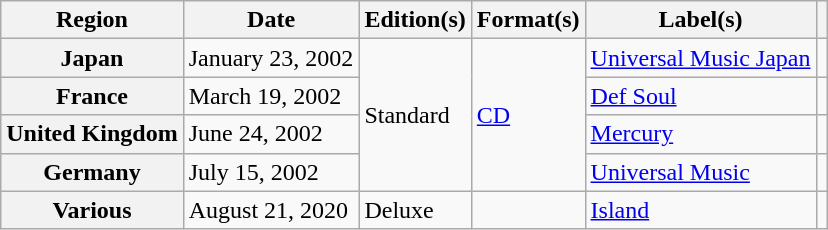<table class="wikitable plainrowheaders">
<tr>
<th scope="col">Region</th>
<th scope="col">Date</th>
<th scope="col">Edition(s)</th>
<th scope="col">Format(s)</th>
<th scope="col">Label(s)</th>
<th scope="col"></th>
</tr>
<tr>
<th scope="row">Japan</th>
<td>January 23, 2002</td>
<td rowspan="4">Standard</td>
<td rowspan="4"><a href='#'>CD</a></td>
<td><a href='#'>Universal Music Japan</a></td>
<td></td>
</tr>
<tr>
<th scope="row">France</th>
<td>March 19, 2002</td>
<td><a href='#'>Def Soul</a></td>
<td></td>
</tr>
<tr>
<th scope="row">United Kingdom</th>
<td>June 24, 2002</td>
<td><a href='#'>Mercury</a></td>
<td></td>
</tr>
<tr>
<th scope="row">Germany</th>
<td>July 15, 2002</td>
<td><a href='#'>Universal Music</a></td>
<td></td>
</tr>
<tr>
<th scope="row">Various</th>
<td>August 21, 2020</td>
<td>Deluxe</td>
<td></td>
<td><a href='#'>Island</a></td>
<td></td>
</tr>
</table>
